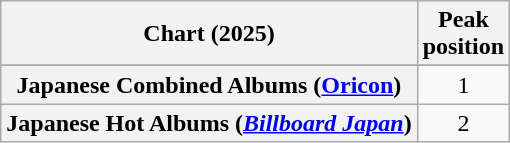<table class="wikitable sortable plainrowheaders" style="text-align:center">
<tr>
<th scope="col">Chart (2025)</th>
<th scope="col">Peak<br>position</th>
</tr>
<tr>
</tr>
<tr>
<th scope="row">Japanese Combined Albums (<a href='#'>Oricon</a>)</th>
<td>1</td>
</tr>
<tr>
<th scope="row">Japanese Hot Albums (<em><a href='#'>Billboard Japan</a></em>)</th>
<td>2</td>
</tr>
</table>
